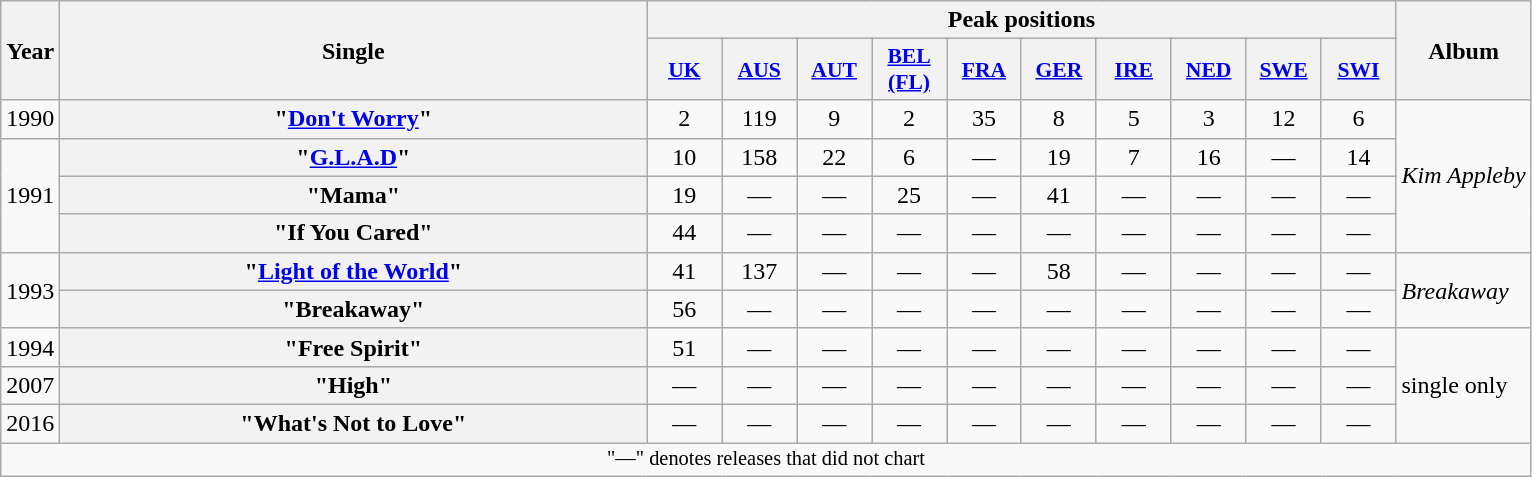<table class="wikitable plainrowheaders" style="text-align:center;">
<tr>
<th rowspan="2">Year</th>
<th rowspan="2" style="width:24em;">Single</th>
<th colspan="10">Peak positions</th>
<th rowspan="2">Album</th>
</tr>
<tr>
<th scope="col" style="width:3em;font-size:90%;"><a href='#'>UK</a><br></th>
<th scope="col" style="width:3em;font-size:90%;"><a href='#'>AUS</a><br></th>
<th scope="col" style="width:3em;font-size:90%;"><a href='#'>AUT</a><br></th>
<th scope="col" style="width:3em;font-size:90%;"><a href='#'>BEL<br>(FL)</a><br></th>
<th scope="col" style="width:3em;font-size:90%;"><a href='#'>FRA</a><br></th>
<th scope="col" style="width:3em;font-size:90%;"><a href='#'>GER</a><br></th>
<th scope="col" style="width:3em;font-size:90%;"><a href='#'>IRE</a><br></th>
<th scope="col" style="width:3em;font-size:90%;"><a href='#'>NED</a><br></th>
<th scope="col" style="width:3em;font-size:90%;"><a href='#'>SWE</a><br></th>
<th scope="col" style="width:3em;font-size:90%;"><a href='#'>SWI</a><br></th>
</tr>
<tr>
<td rowspan="1">1990</td>
<th scope="row">"<a href='#'>Don't Worry</a>"</th>
<td>2</td>
<td>119</td>
<td>9</td>
<td>2</td>
<td>35</td>
<td>8</td>
<td>5</td>
<td>3</td>
<td>12</td>
<td>6</td>
<td align="left" rowspan="4"><em>Kim Appleby</em></td>
</tr>
<tr>
<td rowspan="3">1991</td>
<th scope="row">"<a href='#'>G.L.A.D</a>"</th>
<td>10</td>
<td>158</td>
<td>22</td>
<td>6</td>
<td>—</td>
<td>19</td>
<td>7</td>
<td>16</td>
<td>—</td>
<td>14</td>
</tr>
<tr>
<th scope="row">"Mama"</th>
<td>19</td>
<td>—</td>
<td>—</td>
<td>25</td>
<td>—</td>
<td>41</td>
<td>—</td>
<td>—</td>
<td>—</td>
<td>—</td>
</tr>
<tr>
<th scope="row">"If You Cared"</th>
<td>44</td>
<td>—</td>
<td>—</td>
<td>—</td>
<td>—</td>
<td>—</td>
<td>—</td>
<td>—</td>
<td>—</td>
<td>—</td>
</tr>
<tr>
<td rowspan="2">1993</td>
<th scope="row">"<a href='#'>Light of the World</a>"</th>
<td>41</td>
<td>137</td>
<td>—</td>
<td>—</td>
<td>—</td>
<td>58</td>
<td>—</td>
<td>—</td>
<td>—</td>
<td>—</td>
<td align="left" rowspan="2"><em>Breakaway</em></td>
</tr>
<tr>
<th scope="row">"Breakaway"</th>
<td>56</td>
<td>—</td>
<td>—</td>
<td>—</td>
<td>—</td>
<td>—</td>
<td>—</td>
<td>—</td>
<td>—</td>
<td>—</td>
</tr>
<tr>
<td>1994</td>
<th scope="row">"Free Spirit"</th>
<td>51</td>
<td>—</td>
<td>—</td>
<td>—</td>
<td>—</td>
<td>—</td>
<td>—</td>
<td>—</td>
<td>—</td>
<td>—</td>
<td align="left" rowspan="3">single only</td>
</tr>
<tr>
<td>2007</td>
<th scope="row">"High"</th>
<td>—</td>
<td>—</td>
<td>—</td>
<td>—</td>
<td>—</td>
<td>—</td>
<td>—</td>
<td>—</td>
<td>—</td>
<td>—</td>
</tr>
<tr>
<td>2016</td>
<th scope="row">"What's Not to Love"</th>
<td>—</td>
<td>—</td>
<td>—</td>
<td>—</td>
<td>—</td>
<td>—</td>
<td>—</td>
<td>—</td>
<td>—</td>
<td>—</td>
</tr>
<tr>
<td align="center" colspan="13" style="font-size:85%">"—" denotes releases that did not chart</td>
</tr>
</table>
